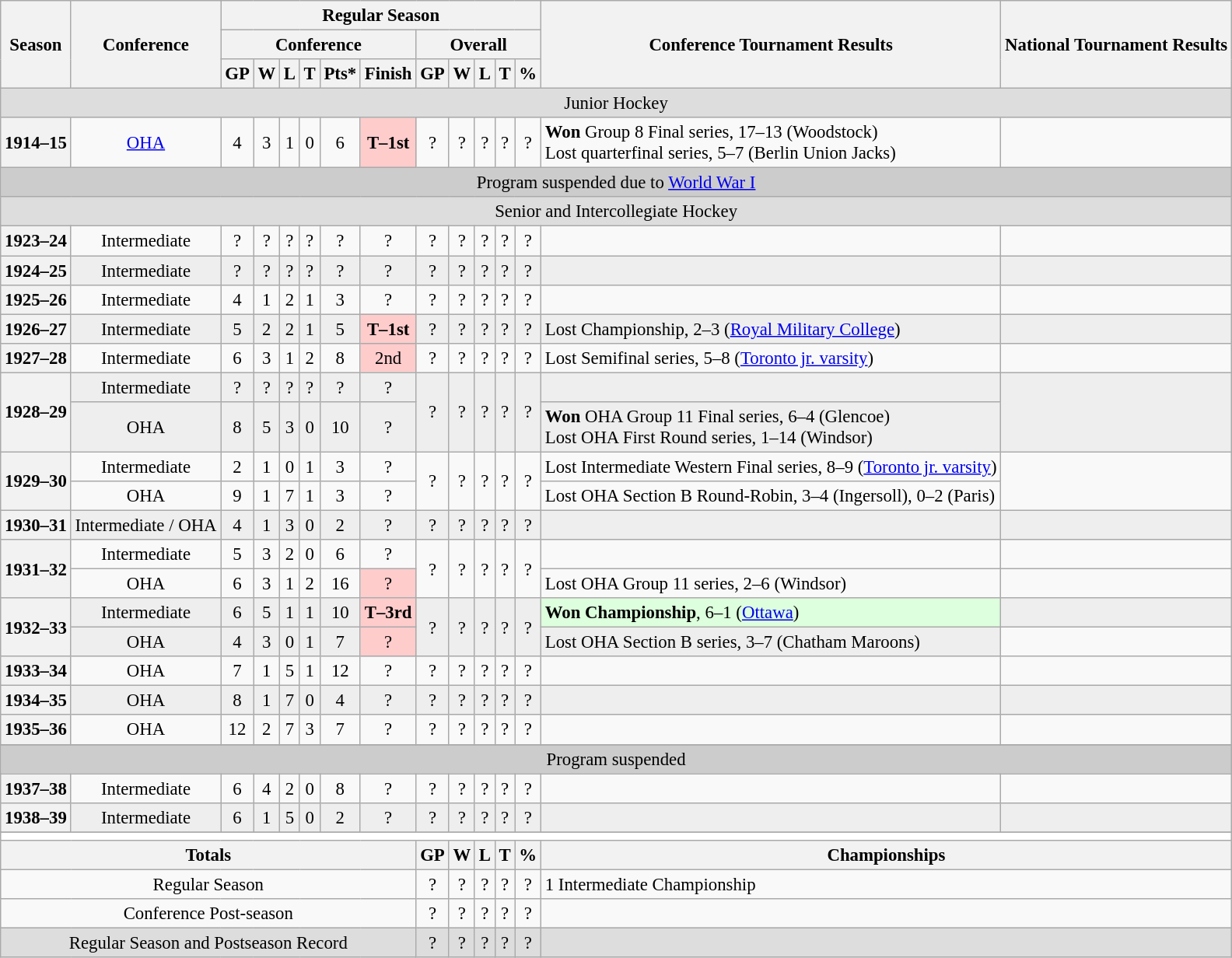<table class="wikitable" style="text-align: center; font-size: 95%">
<tr>
<th rowspan="3">Season</th>
<th rowspan="3">Conference</th>
<th colspan="11">Regular Season</th>
<th rowspan="3">Conference Tournament Results</th>
<th rowspan="3">National Tournament Results</th>
</tr>
<tr>
<th colspan="6">Conference</th>
<th colspan="5">Overall</th>
</tr>
<tr>
<th>GP</th>
<th>W</th>
<th>L</th>
<th>T</th>
<th>Pts*</th>
<th>Finish</th>
<th>GP</th>
<th>W</th>
<th>L</th>
<th>T</th>
<th>%</th>
</tr>
<tr>
<td style="background:#dddddd;" colspan="18">Junior Hockey</td>
</tr>
<tr>
<th>1914–15</th>
<td><a href='#'>OHA</a></td>
<td>4</td>
<td>3</td>
<td>1</td>
<td>0</td>
<td>6</td>
<td style="background: #FFCCCC;"><strong>T–1st</strong></td>
<td>?</td>
<td>?</td>
<td>?</td>
<td>?</td>
<td>?</td>
<td align="left"><strong>Won</strong> Group 8 Final series, 17–13 (Woodstock)<br>Lost quarterfinal series, 5–7 (Berlin Union Jacks)</td>
<td align="left"></td>
</tr>
<tr>
<td style="background:#cccccc;" colspan="18">Program suspended due to <a href='#'>World War I</a></td>
</tr>
<tr>
<td style="background:#dddddd;" colspan="18">Senior and Intercollegiate Hockey</td>
</tr>
<tr>
<th>1923–24</th>
<td>Intermediate</td>
<td>?</td>
<td>?</td>
<td>?</td>
<td>?</td>
<td>?</td>
<td>?</td>
<td>?</td>
<td>?</td>
<td>?</td>
<td>?</td>
<td>?</td>
<td align="left"></td>
<td align="left"></td>
</tr>
<tr bgcolor=eeeeee>
<th>1924–25</th>
<td>Intermediate</td>
<td>?</td>
<td>?</td>
<td>?</td>
<td>?</td>
<td>?</td>
<td>?</td>
<td>?</td>
<td>?</td>
<td>?</td>
<td>?</td>
<td>?</td>
<td align="left"></td>
<td align="left"></td>
</tr>
<tr>
<th>1925–26</th>
<td>Intermediate</td>
<td>4</td>
<td>1</td>
<td>2</td>
<td>1</td>
<td>3</td>
<td>?</td>
<td>?</td>
<td>?</td>
<td>?</td>
<td>?</td>
<td>?</td>
<td align="left"></td>
<td align="left"></td>
</tr>
<tr bgcolor=eeeeee>
<th>1926–27</th>
<td>Intermediate</td>
<td>5</td>
<td>2</td>
<td>2</td>
<td>1</td>
<td>5</td>
<td style="background: #FFCCCC;"><strong>T–1st</strong></td>
<td>?</td>
<td>?</td>
<td>?</td>
<td>?</td>
<td>?</td>
<td align="left">Lost Championship, 2–3 (<a href='#'>Royal Military College</a>)</td>
<td align="left"></td>
</tr>
<tr>
<th>1927–28</th>
<td>Intermediate</td>
<td>6</td>
<td>3</td>
<td>1</td>
<td>2</td>
<td>8</td>
<td style="background: #FFCCCC;">2nd</td>
<td>?</td>
<td>?</td>
<td>?</td>
<td>?</td>
<td>?</td>
<td align="left">Lost Semifinal series, 5–8 (<a href='#'>Toronto jr. varsity</a>)</td>
<td align="left"></td>
</tr>
<tr bgcolor=eeeeee>
<th rowspan=2>1928–29</th>
<td>Intermediate</td>
<td>?</td>
<td>?</td>
<td>?</td>
<td>?</td>
<td>?</td>
<td>?</td>
<td rowspan=2>?</td>
<td rowspan=2>?</td>
<td rowspan=2>?</td>
<td rowspan=2>?</td>
<td rowspan=2>?</td>
<td align="left"></td>
<td rowspan=2 align="left"></td>
</tr>
<tr bgcolor=eeeeee>
<td>OHA</td>
<td>8</td>
<td>5</td>
<td>3</td>
<td>0</td>
<td>10</td>
<td>?</td>
<td align="left"><strong>Won</strong> OHA Group 11 Final series, 6–4 (Glencoe)<br>Lost OHA First Round series, 1–14 (Windsor)</td>
</tr>
<tr>
<th rowspan=2>1929–30</th>
<td>Intermediate</td>
<td>2</td>
<td>1</td>
<td>0</td>
<td>1</td>
<td>3</td>
<td>?</td>
<td rowspan=2>?</td>
<td rowspan=2>?</td>
<td rowspan=2>?</td>
<td rowspan=2>?</td>
<td rowspan=2>?</td>
<td align="left">Lost Intermediate Western Final series, 8–9 (<a href='#'>Toronto jr. varsity</a>)</td>
<td rowspan=2 align="left"></td>
</tr>
<tr>
<td>OHA</td>
<td>9</td>
<td>1</td>
<td>7</td>
<td>1</td>
<td>3</td>
<td>?</td>
<td align="left">Lost OHA Section B Round-Robin, 3–4 (Ingersoll), 0–2 (Paris)</td>
</tr>
<tr bgcolor=eeeeee>
<th>1930–31</th>
<td>Intermediate / OHA</td>
<td>4</td>
<td>1</td>
<td>3</td>
<td>0</td>
<td>2</td>
<td>?</td>
<td>?</td>
<td>?</td>
<td>?</td>
<td>?</td>
<td>?</td>
<td align="left"></td>
<td align="left"></td>
</tr>
<tr>
<th rowspan=2>1931–32</th>
<td>Intermediate</td>
<td>5</td>
<td>3</td>
<td>2</td>
<td>0</td>
<td>6</td>
<td>?</td>
<td rowspan=2>?</td>
<td rowspan=2>?</td>
<td rowspan=2>?</td>
<td rowspan=2>?</td>
<td rowspan=2>?</td>
<td align="left"></td>
<td align="left"></td>
</tr>
<tr>
<td>OHA</td>
<td>6</td>
<td>3</td>
<td>1</td>
<td>2</td>
<td>16</td>
<td style="background: #FFCCCC;">?</td>
<td align="left">Lost OHA Group 11 series, 2–6 (Windsor)</td>
</tr>
<tr bgcolor=eeeeee>
<th rowspan=2>1932–33</th>
<td>Intermediate</td>
<td>6</td>
<td>5</td>
<td>1</td>
<td>1</td>
<td>10</td>
<td style="background: #FFCCCC;"><strong>T–3rd</strong></td>
<td rowspan=2>?</td>
<td rowspan=2>?</td>
<td rowspan=2>?</td>
<td rowspan=2>?</td>
<td rowspan=2>?</td>
<td style="background: #ddffdd;" align="left"><strong>Won Championship</strong>, 6–1 (<a href='#'>Ottawa</a>)</td>
<td align="left"></td>
</tr>
<tr bgcolor=eeeeee>
<td>OHA</td>
<td>4</td>
<td>3</td>
<td>0</td>
<td>1</td>
<td>7</td>
<td style="background: #FFCCCC;">?</td>
<td align="left">Lost OHA Section B series, 3–7 (Chatham Maroons)</td>
</tr>
<tr>
<th>1933–34</th>
<td>OHA</td>
<td>7</td>
<td>1</td>
<td>5</td>
<td>1</td>
<td>12</td>
<td>?</td>
<td>?</td>
<td>?</td>
<td>?</td>
<td>?</td>
<td>?</td>
<td align="left"></td>
<td align="left"></td>
</tr>
<tr bgcolor=eeeeee>
<th>1934–35</th>
<td>OHA</td>
<td>8</td>
<td>1</td>
<td>7</td>
<td>0</td>
<td>4</td>
<td>?</td>
<td>?</td>
<td>?</td>
<td>?</td>
<td>?</td>
<td>?</td>
<td align="left"></td>
<td align="left"></td>
</tr>
<tr>
<th>1935–36</th>
<td>OHA</td>
<td>12</td>
<td>2</td>
<td>7</td>
<td>3</td>
<td>7</td>
<td>?</td>
<td>?</td>
<td>?</td>
<td>?</td>
<td>?</td>
<td>?</td>
<td align="left"></td>
<td align="left"></td>
</tr>
<tr bgcolor=eeeeee>
</tr>
<tr>
<td style="background:#cccccc;" colspan="18">Program suspended</td>
</tr>
<tr>
<th>1937–38</th>
<td>Intermediate</td>
<td>6</td>
<td>4</td>
<td>2</td>
<td>0</td>
<td>8</td>
<td>?</td>
<td>?</td>
<td>?</td>
<td>?</td>
<td>?</td>
<td>?</td>
<td align="left"></td>
<td align="left"></td>
</tr>
<tr bgcolor=eeeeee>
<th>1938–39</th>
<td>Intermediate</td>
<td>6</td>
<td>1</td>
<td>5</td>
<td>0</td>
<td>2</td>
<td>?</td>
<td>?</td>
<td>?</td>
<td>?</td>
<td>?</td>
<td>?</td>
<td align="left"></td>
<td align="left"></td>
</tr>
<tr>
</tr>
<tr ->
</tr>
<tr>
<td colspan="15" style="background:#fff;"></td>
</tr>
<tr>
<th colspan="8">Totals</th>
<th>GP</th>
<th>W</th>
<th>L</th>
<th>T</th>
<th>%</th>
<th colspan="2">Championships</th>
</tr>
<tr>
<td colspan="8">Regular Season</td>
<td>?</td>
<td>?</td>
<td>?</td>
<td>?</td>
<td>?</td>
<td colspan="2" align="left">1 Intermediate Championship</td>
</tr>
<tr>
<td colspan="8">Conference Post-season</td>
<td>?</td>
<td>?</td>
<td>?</td>
<td>?</td>
<td>?</td>
<td colspan="2" align="left"></td>
</tr>
<tr bgcolor=dddddd>
<td colspan="8">Regular Season and Postseason Record</td>
<td>?</td>
<td>?</td>
<td>?</td>
<td>?</td>
<td>?</td>
<td colspan="2" align="left"></td>
</tr>
</table>
